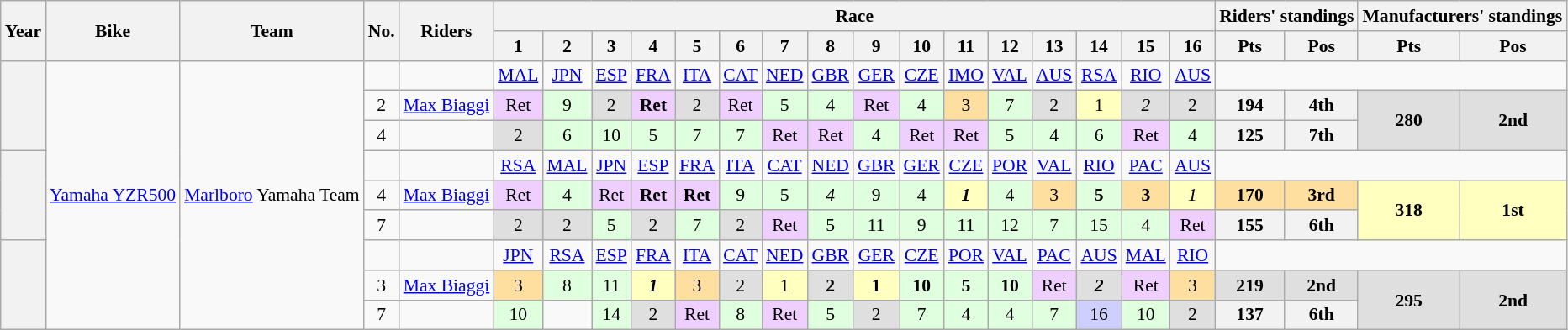<table class="wikitable" border="1" style="text-align:center; font-size:90%">
<tr>
<th scope="col" rowspan=2>Year</th>
<th scope="col" rowspan=2>Bike</th>
<th scope="col" rowspan=2>Team</th>
<th rowspan=2>No.</th>
<th scope="col" rowspan=2>Riders</th>
<th colspan=16>Race</th>
<th colspan=2>Riders' standings</th>
<th colspan=2>Manufacturers' standings</th>
</tr>
<tr>
<th scope="col">1</th>
<th scope="col">2</th>
<th scope="col">3</th>
<th scope="col">4</th>
<th scope="col">5</th>
<th scope="col">6</th>
<th scope="col">7</th>
<th scope="col">8</th>
<th scope="col">9</th>
<th scope="col">10</th>
<th scope="col">11</th>
<th scope="col">12</th>
<th scope="col">13</th>
<th scope="col">14</th>
<th scope="col">15</th>
<th scope="col">16</th>
<th>Pts</th>
<th>Pos</th>
<th>Pts</th>
<th>Pos</th>
</tr>
<tr>
<th scope="row" rowspan="3"></th>
<td rowspan="9"><a href='#'>Yamaha YZR500</a></td>
<td rowspan="9"><a href='#'>Marlboro</a> Yamaha Team</td>
<td></td>
<td></td>
<td><a href='#'>MAL</a></td>
<td><a href='#'>JPN</a></td>
<td><a href='#'>ESP</a></td>
<td><a href='#'>FRA</a></td>
<td><a href='#'>ITA</a></td>
<td><a href='#'>CAT</a></td>
<td><a href='#'>NED</a></td>
<td><a href='#'>GBR</a></td>
<td><a href='#'>GER</a></td>
<td><a href='#'>CZE</a></td>
<td><a href='#'>IMO</a></td>
<td><a href='#'>VAL</a></td>
<td><a href='#'>AUS</a></td>
<td><a href='#'>RSA</a></td>
<td><a href='#'>RIO</a></td>
<td><a href='#'>AUS</a></td>
<td colspan="4"></td>
</tr>
<tr>
<td>2</td>
<td align="left"> <a href='#'>Max Biaggi</a></td>
<td style="background:#efcfff;">Ret</td>
<td style="background:#dfffdf;">9</td>
<td style="background:#dfdfdf;">2</td>
<td style="background:#efcfff;"><strong>Ret</strong></td>
<td style="background:#dfdfdf;">2</td>
<td style="background:#efcfff;">Ret</td>
<td style="background:#dfffdf;">5</td>
<td style="background:#dfffdf;">4</td>
<td style="background:#efcfff;">Ret</td>
<td style="background:#dfffdf;">4</td>
<td style="background:#ffdf9f;">3</td>
<td style="background:#dfffdf;">7</td>
<td style="background:#dfdfdf;">2</td>
<td style="background:#ffffbf;">1</td>
<td style="background:#dfdfdf;"><em>2</em></td>
<td style="background:#dfdfdf;">2</td>
<th>194</th>
<th>4th</th>
<th rowspan="2" style="background:#dfdfdf;">280</th>
<th rowspan="2" style="background:#dfdfdf;">2nd</th>
</tr>
<tr>
<td>4</td>
<td align="left"></td>
<td style="background:#dfdfdf;">2</td>
<td style="background:#dfffdf;">6</td>
<td style="background:#dfffdf;">10</td>
<td style="background:#dfffdf;">5</td>
<td style="background:#dfffdf;">7</td>
<td style="background:#dfffdf;">7</td>
<td style="background:#efcfff;">Ret</td>
<td style="background:#efcfff;">Ret</td>
<td style="background:#dfffdf;">4</td>
<td style="background:#efcfff;">Ret</td>
<td style="background:#efcfff;">Ret</td>
<td style="background:#dfffdf;">5</td>
<td style="background:#dfffdf;">4</td>
<td style="background:#dfffdf;">6</td>
<td style="background:#efcfff;">Ret</td>
<td style="background:#dfffdf;">4</td>
<th>125</th>
<th>7th</th>
</tr>
<tr>
<th scope="row" rowspan="3"></th>
<td></td>
<td></td>
<td><a href='#'>RSA</a></td>
<td><a href='#'>MAL</a></td>
<td><a href='#'>JPN</a></td>
<td><a href='#'>ESP</a></td>
<td><a href='#'>FRA</a></td>
<td><a href='#'>ITA</a></td>
<td><a href='#'>CAT</a></td>
<td><a href='#'>NED</a></td>
<td><a href='#'>GBR</a></td>
<td><a href='#'>GER</a></td>
<td><a href='#'>CZE</a></td>
<td><a href='#'>POR</a></td>
<td><a href='#'>VAL</a></td>
<td><a href='#'>RIO</a></td>
<td><a href='#'>PAC</a></td>
<td><a href='#'>AUS</a></td>
<td colspan="4"></td>
</tr>
<tr>
<td>4</td>
<td align="left"> <a href='#'>Max Biaggi</a></td>
<td style="background:#efcfff;">Ret</td>
<td style="background:#dfffdf;">4</td>
<td style="background:#efcfff;">Ret</td>
<td style="background:#efcfff;"><strong>Ret</strong></td>
<td style="background:#efcfff;"><strong>Ret</strong></td>
<td style="background:#dfffdf;">9</td>
<td style="background:#dfffdf;">5</td>
<td style="background:#dfffdf;"><em>4</em></td>
<td style="background:#dfffdf;">9</td>
<td style="background:#dfffdf;">4</td>
<td style="background:#ffffbf;"><strong><em>1</em></strong></td>
<td style="background:#dfffdf;">4</td>
<td style="background:#ffdf9f;">3</td>
<td style="background:#dfffdf;"><strong>5</strong></td>
<td style="background:#ffdf9f;"><strong>3</strong></td>
<td style="background:#ffffbf;"><em>1</em></td>
<th style="background:#ffdf9f;">170</th>
<th style="background:#ffdf9f;">3rd</th>
<th rowspan="2" style="background:#ffffbf;">318</th>
<th rowspan="2" style="background:#ffffbf;">1st</th>
</tr>
<tr>
<td>7</td>
<td align="left"></td>
<td style="background:#dfdfdf;">2</td>
<td style="background:#dfdfdf;">2</td>
<td style="background:#dfffdf;">5</td>
<td style="background:#dfdfdf;">2</td>
<td style="background:#dfffdf;">7</td>
<td style="background:#dfdfdf;">2</td>
<td style="background:#efcfff;">Ret</td>
<td style="background:#dfffdf;">5</td>
<td style="background:#dfffdf;">11</td>
<td style="background:#dfffdf;">9</td>
<td style="background:#dfffdf;">11</td>
<td style="background:#dfffdf;">12</td>
<td style="background:#dfffdf;">7</td>
<td style="background:#dfffdf;">15</td>
<td style="background:#dfffdf;">4</td>
<td style="background:#efcfff;">Ret</td>
<th>155</th>
<th>6th</th>
</tr>
<tr>
<th scope="row" rowspan="3"></th>
<td></td>
<td></td>
<td><a href='#'>JPN</a></td>
<td><a href='#'>RSA</a></td>
<td><a href='#'>ESP</a></td>
<td><a href='#'>FRA</a></td>
<td><a href='#'>ITA</a></td>
<td><a href='#'>CAT</a></td>
<td><a href='#'>NED</a></td>
<td><a href='#'>GBR</a></td>
<td><a href='#'>GER</a></td>
<td><a href='#'>CZE</a></td>
<td><a href='#'>POR</a></td>
<td><a href='#'>VAL</a></td>
<td><a href='#'>PAC</a></td>
<td><a href='#'>AUS</a></td>
<td><a href='#'>MAL</a></td>
<td><a href='#'>RIO</a></td>
<td colspan="4"></td>
</tr>
<tr>
<td>3</td>
<td align="left"> <a href='#'>Max Biaggi</a></td>
<td style="background:#ffdf9f;">3</td>
<td style="background:#dfffdf;">8</td>
<td style="background:#dfffdf;">11</td>
<td style="background:#ffffbf;"><strong><em>1</em></strong></td>
<td style="background:#ffdf9f;">3</td>
<td style="background:#dfdfdf;">2</td>
<td style="background:#ffffbf;">1</td>
<td style="background:#dfdfdf;"><strong>2</strong></td>
<td style="background:#ffffbf;"><strong>1</strong></td>
<td style="background:#dfffdf;"><strong>10</strong></td>
<td style="background:#dfffdf;"><strong>5</strong></td>
<td style="background:#dfffdf;"><strong>10</strong></td>
<td style="background:#efcfff;">Ret</td>
<td style="background:#dfdfdf;"><strong><em>2</em></strong></td>
<td style="background:#efcfff;">Ret</td>
<td style="background:#ffdf9f;">3</td>
<th style="background:#dfdfdf;">219</th>
<th style="background:#dfdfdf;">2nd</th>
<th rowspan="2" style="background:#dfdfdf;">295</th>
<th rowspan="2" style="background:#dfdfdf;">2nd</th>
</tr>
<tr>
<td>7</td>
<td align="left"></td>
<td style="background:#dfffdf;">10</td>
<td></td>
<td style="background:#dfffdf;">14</td>
<td style="background:#dfdfdf;">2</td>
<td style="background:#efcfff;">Ret</td>
<td style="background:#dfffdf;">8</td>
<td style="background:#efcfff;">Ret</td>
<td style="background:#dfffdf;">5</td>
<td style="background:#dfdfdf;">2</td>
<td style="background:#dfffdf;">7</td>
<td style="background:#dfffdf;">4</td>
<td style="background:#dfffdf;">4</td>
<td style="background:#dfffdf;">7</td>
<td style="background:#cfcfff;">16</td>
<td style="background:#dfffdf;">10</td>
<td style="background:#dfdfdf;">2</td>
<th>137</th>
<th>6th</th>
</tr>
</table>
